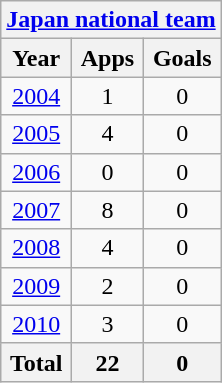<table class="wikitable" style="text-align:center">
<tr>
<th colspan=3><a href='#'>Japan national team</a></th>
</tr>
<tr>
<th>Year</th>
<th>Apps</th>
<th>Goals</th>
</tr>
<tr>
<td><a href='#'>2004</a></td>
<td>1</td>
<td>0</td>
</tr>
<tr>
<td><a href='#'>2005</a></td>
<td>4</td>
<td>0</td>
</tr>
<tr>
<td><a href='#'>2006</a></td>
<td>0</td>
<td>0</td>
</tr>
<tr>
<td><a href='#'>2007</a></td>
<td>8</td>
<td>0</td>
</tr>
<tr>
<td><a href='#'>2008</a></td>
<td>4</td>
<td>0</td>
</tr>
<tr>
<td><a href='#'>2009</a></td>
<td>2</td>
<td>0</td>
</tr>
<tr>
<td><a href='#'>2010</a></td>
<td>3</td>
<td>0</td>
</tr>
<tr>
<th>Total</th>
<th>22</th>
<th>0</th>
</tr>
</table>
